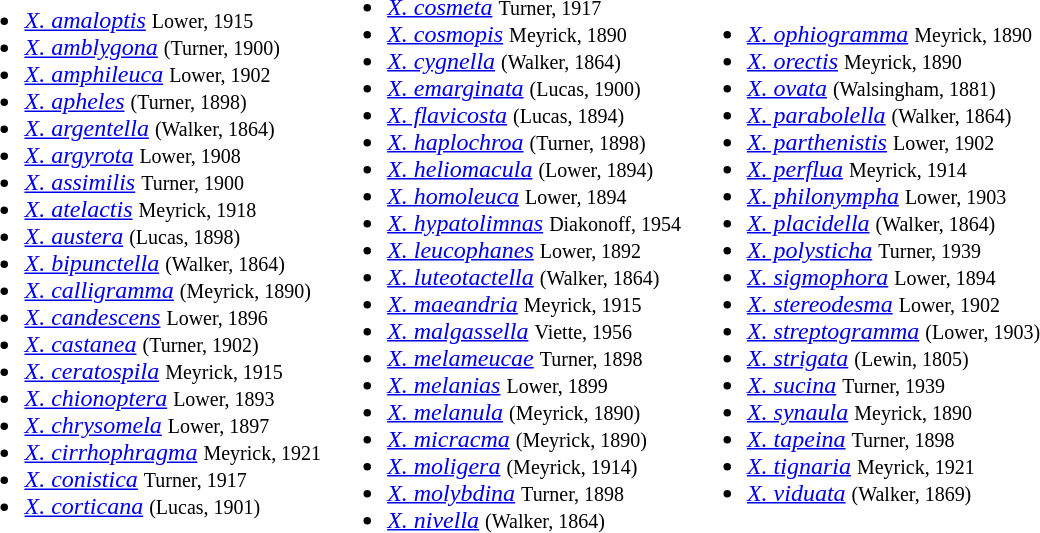<table>
<tr>
<td><br><ul><li><em><a href='#'>X. amaloptis</a></em> <small>Lower, 1915</small></li><li><em><a href='#'>X. amblygona</a></em> <small>(Turner, 1900)</small></li><li><em><a href='#'>X. amphileuca</a></em> <small>Lower, 1902</small></li><li><em><a href='#'>X. apheles</a></em> <small>(Turner, 1898)</small></li><li><em><a href='#'>X. argentella</a></em> <small>(Walker, 1864)</small></li><li><em><a href='#'>X. argyrota</a></em> <small>Lower, 1908</small></li><li><em><a href='#'>X. assimilis</a></em> <small>Turner, 1900</small></li><li><em><a href='#'>X. atelactis</a></em> <small>Meyrick, 1918</small></li><li><em><a href='#'>X. austera</a></em> <small>(Lucas, 1898)</small></li><li><em><a href='#'>X. bipunctella</a></em> <small>(Walker, 1864)</small></li><li><em><a href='#'>X. calligramma</a></em> <small>(Meyrick, 1890)</small></li><li><em><a href='#'>X. candescens</a></em> <small>Lower, 1896</small></li><li><em><a href='#'>X. castanea</a></em> <small>(Turner, 1902)</small></li><li><em><a href='#'>X. ceratospila</a></em> <small>Meyrick, 1915</small></li><li><em><a href='#'>X. chionoptera</a></em> <small>Lower, 1893</small></li><li><em><a href='#'>X. chrysomela</a></em> <small>Lower, 1897</small></li><li><em><a href='#'>X. cirrhophragma</a></em> <small>Meyrick, 1921</small></li><li><em><a href='#'>X. conistica</a></em> <small>Turner, 1917</small></li><li><em><a href='#'>X. corticana</a></em> <small>(Lucas, 1901)</small></li></ul></td>
<td><br><ul><li><em><a href='#'>X. cosmeta</a></em> <small>Turner, 1917</small></li><li><em><a href='#'>X. cosmopis</a></em> <small>Meyrick, 1890</small></li><li><em><a href='#'>X. cygnella</a></em> <small>(Walker, 1864)</small></li><li><em><a href='#'>X. emarginata</a></em> <small>(Lucas, 1900)</small></li><li><em><a href='#'>X. flavicosta</a></em> <small>(Lucas, 1894)</small></li><li><em><a href='#'>X. haplochroa</a></em> <small>(Turner, 1898)</small></li><li><em><a href='#'>X. heliomacula</a></em> <small>(Lower, 1894)</small></li><li><em><a href='#'>X. homoleuca</a></em> <small>Lower, 1894</small></li><li><em><a href='#'>X. hypatolimnas</a></em> <small>Diakonoff, 1954</small></li><li><em><a href='#'>X. leucophanes</a></em> <small>Lower, 1892</small></li><li><em><a href='#'>X. luteotactella</a></em> <small>(Walker, 1864)</small></li><li><em><a href='#'>X. maeandria</a></em> <small>Meyrick, 1915</small></li><li><em><a href='#'>X. malgassella</a></em> <small>Viette, 1956</small></li><li><em><a href='#'>X. melameucae</a></em> <small>Turner, 1898</small></li><li><em><a href='#'>X. melanias</a></em> <small>Lower, 1899</small></li><li><em><a href='#'>X. melanula</a></em> <small>(Meyrick, 1890)</small></li><li><em><a href='#'>X. micracma</a></em> <small>(Meyrick, 1890)</small></li><li><em><a href='#'>X. moligera</a></em> <small>(Meyrick, 1914)</small></li><li><em><a href='#'>X. molybdina</a></em> <small>Turner, 1898</small></li><li><em><a href='#'>X. nivella</a></em> <small>(Walker, 1864)</small></li></ul></td>
<td><br><ul><li><em><a href='#'>X. ophiogramma</a></em> <small>Meyrick, 1890</small></li><li><em><a href='#'>X. orectis</a></em> <small>Meyrick, 1890</small></li><li><em><a href='#'>X. ovata</a></em> <small>(Walsingham, 1881)</small></li><li><em><a href='#'>X. parabolella</a></em> <small>(Walker, 1864)</small></li><li><em><a href='#'>X. parthenistis</a></em> <small>Lower, 1902</small></li><li><em><a href='#'>X. perflua</a></em> <small>Meyrick, 1914</small></li><li><em><a href='#'>X. philonympha</a></em> <small>Lower, 1903</small></li><li><em><a href='#'>X. placidella</a></em> <small>(Walker, 1864)</small></li><li><em><a href='#'>X. polysticha</a></em> <small>Turner, 1939</small></li><li><em><a href='#'>X. sigmophora</a></em> <small>Lower, 1894</small></li><li><em><a href='#'>X. stereodesma</a></em> <small>Lower, 1902</small></li><li><em><a href='#'>X. streptogramma</a></em> <small>(Lower, 1903)</small></li><li><em><a href='#'>X. strigata</a></em> <small>(Lewin, 1805)</small></li><li><em><a href='#'>X. sucina</a></em> <small>Turner, 1939</small></li><li><em><a href='#'>X. synaula</a></em> <small>Meyrick, 1890</small></li><li><em><a href='#'>X. tapeina</a></em> <small>Turner, 1898</small></li><li><em><a href='#'>X. tignaria</a></em> <small>Meyrick, 1921</small></li><li><em><a href='#'>X. viduata</a></em> <small>(Walker, 1869)</small></li></ul></td>
</tr>
</table>
